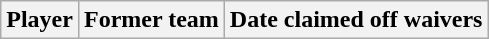<table class="wikitable">
<tr>
<th>Player</th>
<th>Former team</th>
<th>Date claimed off waivers</th>
</tr>
</table>
